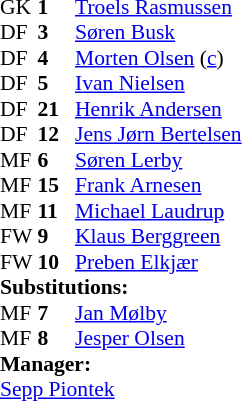<table style="font-size: 90%" cellspacing="0" cellpadding="0">
<tr>
<th width="25"></th>
<th width="25"></th>
</tr>
<tr>
<td>GK</td>
<td><strong>1</strong></td>
<td><a href='#'>Troels Rasmussen</a></td>
</tr>
<tr>
<td>DF</td>
<td><strong>3</strong></td>
<td><a href='#'>Søren Busk</a></td>
</tr>
<tr>
<td>DF</td>
<td><strong>4</strong></td>
<td><a href='#'>Morten Olsen</a> (<a href='#'>c</a>)</td>
</tr>
<tr>
<td>DF</td>
<td><strong>5</strong></td>
<td><a href='#'>Ivan Nielsen</a></td>
<td></td>
</tr>
<tr>
<td>DF</td>
<td><strong>21</strong></td>
<td><a href='#'>Henrik Andersen</a></td>
</tr>
<tr>
<td>DF</td>
<td><strong>12</strong></td>
<td><a href='#'>Jens Jørn Bertelsen</a></td>
<td></td>
<td></td>
</tr>
<tr>
<td>MF</td>
<td><strong>6</strong></td>
<td><a href='#'>Søren Lerby</a></td>
</tr>
<tr>
<td>MF</td>
<td><strong>15</strong></td>
<td><a href='#'>Frank Arnesen</a></td>
</tr>
<tr>
<td>MF</td>
<td><strong>11</strong></td>
<td><a href='#'>Michael Laudrup</a></td>
<td></td>
<td></td>
</tr>
<tr>
<td>FW</td>
<td><strong>9</strong></td>
<td><a href='#'>Klaus Berggreen</a></td>
</tr>
<tr>
<td>FW</td>
<td><strong>10</strong></td>
<td><a href='#'>Preben Elkjær</a></td>
</tr>
<tr>
<td colspan=3><strong>Substitutions:</strong></td>
</tr>
<tr>
<td>MF</td>
<td><strong>7</strong></td>
<td><a href='#'>Jan Mølby</a></td>
<td></td>
<td></td>
</tr>
<tr>
<td>MF</td>
<td><strong>8</strong></td>
<td><a href='#'>Jesper Olsen</a></td>
<td></td>
<td></td>
</tr>
<tr>
<td colspan=3><strong>Manager:</strong></td>
</tr>
<tr>
<td colspan=3> <a href='#'>Sepp Piontek</a></td>
</tr>
</table>
